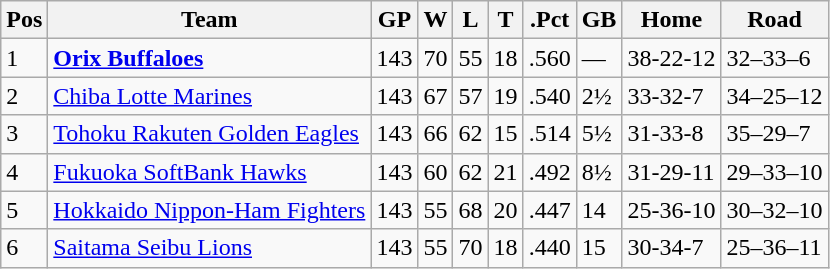<table class="wikitable sortable">
<tr>
<th>Pos</th>
<th>Team</th>
<th>GP</th>
<th>W</th>
<th>L</th>
<th>T</th>
<th>.Pct</th>
<th>GB</th>
<th>Home</th>
<th>Road</th>
</tr>
<tr>
<td>1</td>
<td><strong><a href='#'>Orix Buffaloes</a></strong></td>
<td>143</td>
<td>70</td>
<td>55</td>
<td>18</td>
<td>.560</td>
<td>—</td>
<td>38-22-12</td>
<td>32–33–6</td>
</tr>
<tr>
<td>2</td>
<td><a href='#'>Chiba Lotte Marines</a></td>
<td>143</td>
<td>67</td>
<td>57</td>
<td>19</td>
<td>.540</td>
<td>2½</td>
<td>33-32-7</td>
<td>34–25–12</td>
</tr>
<tr>
<td>3</td>
<td><a href='#'>Tohoku Rakuten Golden Eagles</a></td>
<td>143</td>
<td>66</td>
<td>62</td>
<td>15</td>
<td>.514</td>
<td>5½</td>
<td>31-33-8</td>
<td>35–29–7</td>
</tr>
<tr>
<td>4</td>
<td><a href='#'>Fukuoka SoftBank Hawks</a></td>
<td>143</td>
<td>60</td>
<td>62</td>
<td>21</td>
<td>.492</td>
<td>8½</td>
<td>31-29-11</td>
<td>29–33–10</td>
</tr>
<tr>
<td>5</td>
<td><a href='#'>Hokkaido Nippon-Ham Fighters</a></td>
<td>143</td>
<td>55</td>
<td>68</td>
<td>20</td>
<td>.447</td>
<td>14</td>
<td>25-36-10</td>
<td>30–32–10</td>
</tr>
<tr>
<td>6</td>
<td><a href='#'>Saitama Seibu Lions</a></td>
<td>143</td>
<td>55</td>
<td>70</td>
<td>18</td>
<td>.440</td>
<td>15</td>
<td>30-34-7</td>
<td>25–36–11</td>
</tr>
</table>
